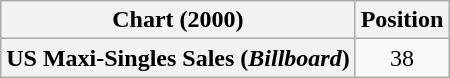<table class="wikitable plainrowheaders" style="text-align:center">
<tr>
<th>Chart (2000)</th>
<th>Position</th>
</tr>
<tr>
<th scope="row">US Maxi-Singles Sales (<em>Billboard</em>)</th>
<td>38</td>
</tr>
</table>
